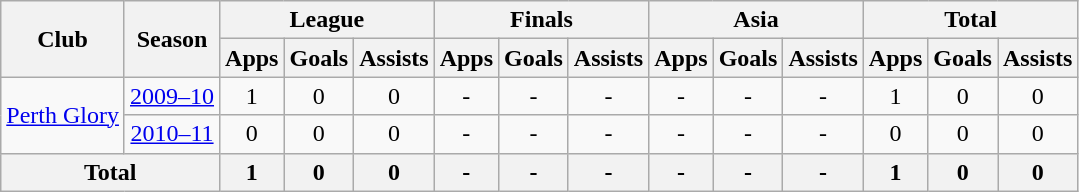<table class="wikitable" style="text-align: center;">
<tr>
<th rowspan="2">Club</th>
<th rowspan="2">Season</th>
<th colspan="3">League</th>
<th colspan="3">Finals</th>
<th colspan="3">Asia</th>
<th colspan="3">Total</th>
</tr>
<tr>
<th>Apps</th>
<th>Goals</th>
<th>Assists</th>
<th>Apps</th>
<th>Goals</th>
<th>Assists</th>
<th>Apps</th>
<th>Goals</th>
<th>Assists</th>
<th>Apps</th>
<th>Goals</th>
<th>Assists</th>
</tr>
<tr>
<td rowspan="2" valign="center"><a href='#'>Perth Glory</a></td>
<td><a href='#'>2009–10</a></td>
<td>1</td>
<td>0</td>
<td>0</td>
<td>-</td>
<td>-</td>
<td>-</td>
<td>-</td>
<td>-</td>
<td>-</td>
<td>1</td>
<td>0</td>
<td>0</td>
</tr>
<tr>
<td><a href='#'>2010–11</a></td>
<td>0</td>
<td>0</td>
<td>0</td>
<td>-</td>
<td>-</td>
<td>-</td>
<td>-</td>
<td>-</td>
<td>-</td>
<td>0</td>
<td>0</td>
<td>0</td>
</tr>
<tr>
<th colspan="2">Total</th>
<th>1</th>
<th>0</th>
<th>0</th>
<th>-</th>
<th>-</th>
<th>-</th>
<th>-</th>
<th>-</th>
<th>-</th>
<th>1</th>
<th>0</th>
<th>0</th>
</tr>
</table>
